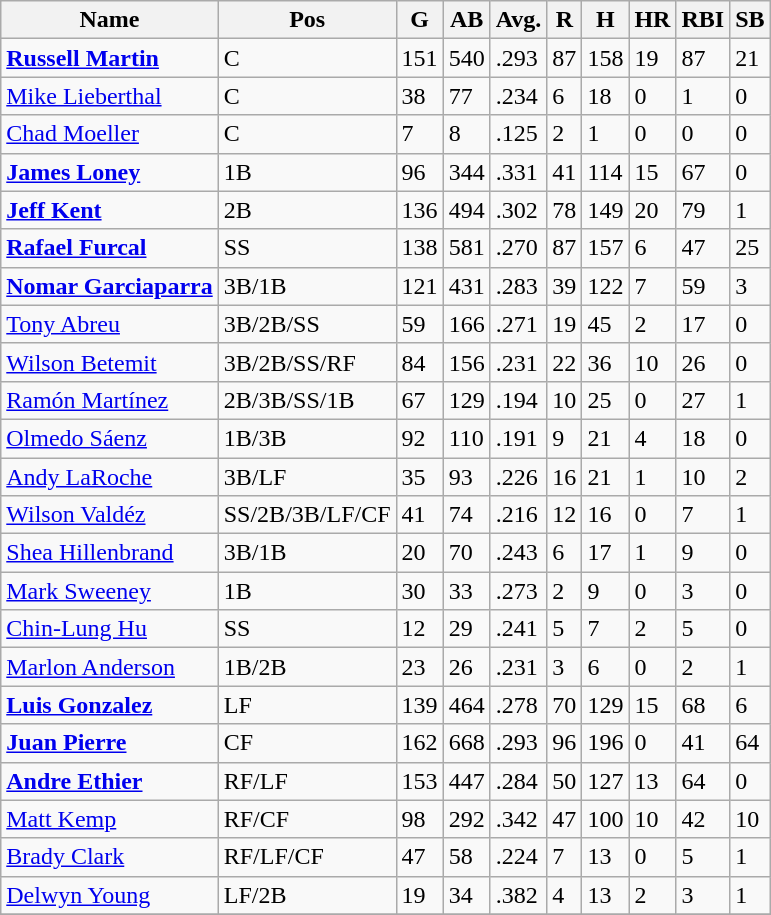<table class="wikitable sortable" style="text-align:left">
<tr>
<th>Name</th>
<th>Pos</th>
<th>G</th>
<th>AB</th>
<th>Avg.</th>
<th>R</th>
<th>H</th>
<th>HR</th>
<th>RBI</th>
<th>SB</th>
</tr>
<tr>
<td><strong><a href='#'>Russell Martin</a></strong></td>
<td>C</td>
<td>151</td>
<td>540</td>
<td>.293</td>
<td>87</td>
<td>158</td>
<td>19</td>
<td>87</td>
<td>21</td>
</tr>
<tr>
<td><a href='#'>Mike Lieberthal</a></td>
<td>C</td>
<td>38</td>
<td>77</td>
<td>.234</td>
<td>6</td>
<td>18</td>
<td>0</td>
<td>1</td>
<td>0</td>
</tr>
<tr>
<td><a href='#'>Chad Moeller</a></td>
<td>C</td>
<td>7</td>
<td>8</td>
<td>.125</td>
<td>2</td>
<td>1</td>
<td>0</td>
<td>0</td>
<td>0</td>
</tr>
<tr>
<td><strong><a href='#'>James Loney</a></strong></td>
<td>1B</td>
<td>96</td>
<td>344</td>
<td>.331</td>
<td>41</td>
<td>114</td>
<td>15</td>
<td>67</td>
<td>0</td>
</tr>
<tr>
<td><strong><a href='#'>Jeff Kent</a></strong></td>
<td>2B</td>
<td>136</td>
<td>494</td>
<td>.302</td>
<td>78</td>
<td>149</td>
<td>20</td>
<td>79</td>
<td>1</td>
</tr>
<tr>
<td><strong><a href='#'>Rafael Furcal</a></strong></td>
<td>SS</td>
<td>138</td>
<td>581</td>
<td>.270</td>
<td>87</td>
<td>157</td>
<td>6</td>
<td>47</td>
<td>25</td>
</tr>
<tr>
<td><strong><a href='#'>Nomar Garciaparra</a></strong></td>
<td>3B/1B</td>
<td>121</td>
<td>431</td>
<td>.283</td>
<td>39</td>
<td>122</td>
<td>7</td>
<td>59</td>
<td>3</td>
</tr>
<tr>
<td><a href='#'>Tony Abreu</a></td>
<td>3B/2B/SS</td>
<td>59</td>
<td>166</td>
<td>.271</td>
<td>19</td>
<td>45</td>
<td>2</td>
<td>17</td>
<td>0</td>
</tr>
<tr>
<td><a href='#'>Wilson Betemit</a></td>
<td>3B/2B/SS/RF</td>
<td>84</td>
<td>156</td>
<td>.231</td>
<td>22</td>
<td>36</td>
<td>10</td>
<td>26</td>
<td>0</td>
</tr>
<tr>
<td><a href='#'>Ramón Martínez</a></td>
<td>2B/3B/SS/1B</td>
<td>67</td>
<td>129</td>
<td>.194</td>
<td>10</td>
<td>25</td>
<td>0</td>
<td>27</td>
<td>1</td>
</tr>
<tr>
<td><a href='#'>Olmedo Sáenz</a></td>
<td>1B/3B</td>
<td>92</td>
<td>110</td>
<td>.191</td>
<td>9</td>
<td>21</td>
<td>4</td>
<td>18</td>
<td>0</td>
</tr>
<tr>
<td><a href='#'>Andy LaRoche</a></td>
<td>3B/LF</td>
<td>35</td>
<td>93</td>
<td>.226</td>
<td>16</td>
<td>21</td>
<td>1</td>
<td>10</td>
<td>2</td>
</tr>
<tr>
<td><a href='#'>Wilson Valdéz</a></td>
<td>SS/2B/3B/LF/CF</td>
<td>41</td>
<td>74</td>
<td>.216</td>
<td>12</td>
<td>16</td>
<td>0</td>
<td>7</td>
<td>1</td>
</tr>
<tr>
<td><a href='#'>Shea Hillenbrand</a></td>
<td>3B/1B</td>
<td>20</td>
<td>70</td>
<td>.243</td>
<td>6</td>
<td>17</td>
<td>1</td>
<td>9</td>
<td>0</td>
</tr>
<tr>
<td><a href='#'>Mark Sweeney</a></td>
<td>1B</td>
<td>30</td>
<td>33</td>
<td>.273</td>
<td>2</td>
<td>9</td>
<td>0</td>
<td>3</td>
<td>0</td>
</tr>
<tr>
<td><a href='#'>Chin-Lung Hu</a></td>
<td>SS</td>
<td>12</td>
<td>29</td>
<td>.241</td>
<td>5</td>
<td>7</td>
<td>2</td>
<td>5</td>
<td>0</td>
</tr>
<tr>
<td><a href='#'>Marlon Anderson</a></td>
<td>1B/2B</td>
<td>23</td>
<td>26</td>
<td>.231</td>
<td>3</td>
<td>6</td>
<td>0</td>
<td>2</td>
<td>1</td>
</tr>
<tr>
<td><strong><a href='#'>Luis Gonzalez</a></strong></td>
<td>LF</td>
<td>139</td>
<td>464</td>
<td>.278</td>
<td>70</td>
<td>129</td>
<td>15</td>
<td>68</td>
<td>6</td>
</tr>
<tr>
<td><strong><a href='#'>Juan Pierre</a></strong></td>
<td>CF</td>
<td>162</td>
<td>668</td>
<td>.293</td>
<td>96</td>
<td>196</td>
<td>0</td>
<td>41</td>
<td>64</td>
</tr>
<tr>
<td><strong><a href='#'>Andre Ethier</a></strong></td>
<td>RF/LF</td>
<td>153</td>
<td>447</td>
<td>.284</td>
<td>50</td>
<td>127</td>
<td>13</td>
<td>64</td>
<td>0</td>
</tr>
<tr>
<td><a href='#'>Matt Kemp</a></td>
<td>RF/CF</td>
<td>98</td>
<td>292</td>
<td>.342</td>
<td>47</td>
<td>100</td>
<td>10</td>
<td>42</td>
<td>10</td>
</tr>
<tr>
<td><a href='#'>Brady Clark</a></td>
<td>RF/LF/CF</td>
<td>47</td>
<td>58</td>
<td>.224</td>
<td>7</td>
<td>13</td>
<td>0</td>
<td>5</td>
<td>1</td>
</tr>
<tr>
<td><a href='#'>Delwyn Young</a></td>
<td>LF/2B</td>
<td>19</td>
<td>34</td>
<td>.382</td>
<td>4</td>
<td>13</td>
<td>2</td>
<td>3</td>
<td>1</td>
</tr>
<tr>
</tr>
</table>
